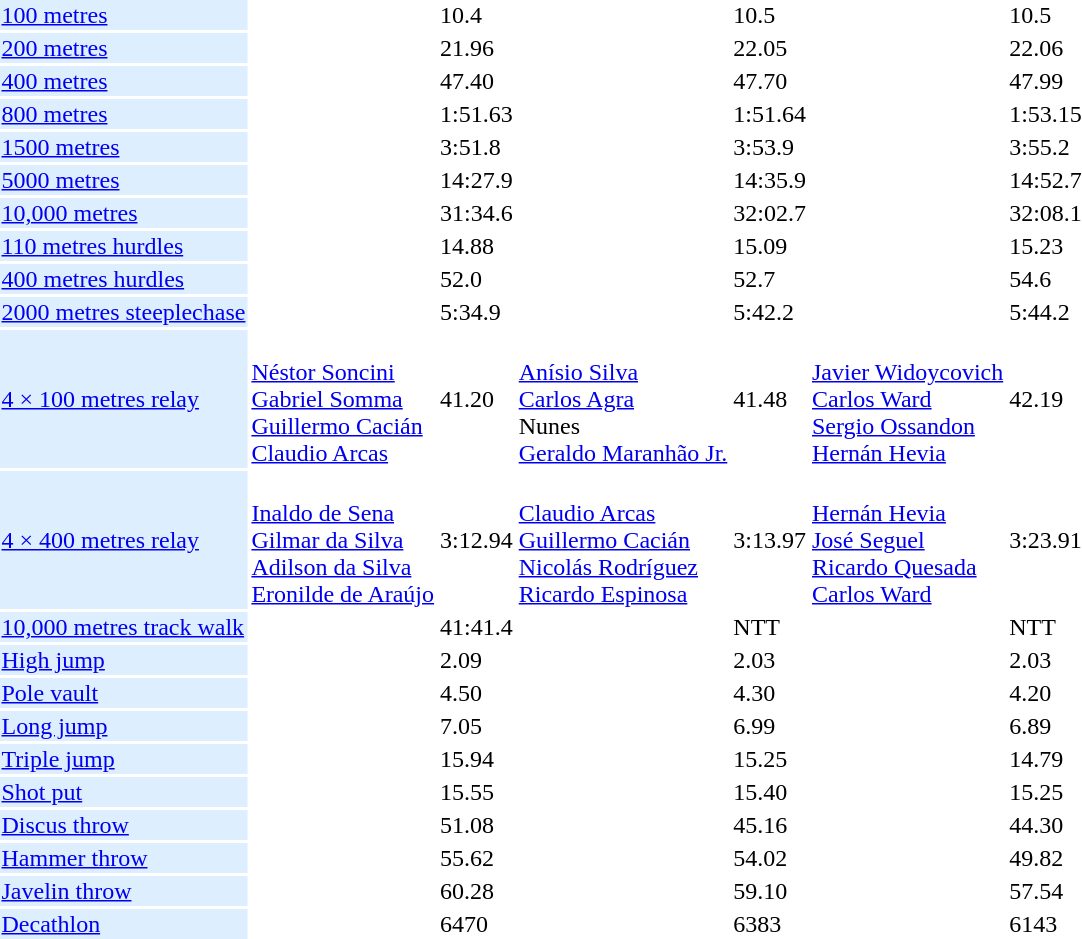<table>
<tr>
<td bgcolor = DDEEFF><a href='#'>100 metres</a></td>
<td></td>
<td>10.4</td>
<td></td>
<td>10.5</td>
<td></td>
<td>10.5</td>
</tr>
<tr>
<td bgcolor = DDEEFF><a href='#'>200 metres</a></td>
<td></td>
<td>21.96</td>
<td></td>
<td>22.05</td>
<td></td>
<td>22.06</td>
</tr>
<tr>
<td bgcolor = DDEEFF><a href='#'>400 metres</a></td>
<td></td>
<td>47.40</td>
<td></td>
<td>47.70</td>
<td></td>
<td>47.99</td>
</tr>
<tr>
<td bgcolor = DDEEFF><a href='#'>800 metres</a></td>
<td></td>
<td>1:51.63</td>
<td></td>
<td>1:51.64</td>
<td></td>
<td>1:53.15</td>
</tr>
<tr>
<td bgcolor = DDEEFF><a href='#'>1500 metres</a></td>
<td></td>
<td>3:51.8</td>
<td></td>
<td>3:53.9</td>
<td></td>
<td>3:55.2</td>
</tr>
<tr>
<td bgcolor = DDEEFF><a href='#'>5000 metres</a></td>
<td></td>
<td>14:27.9</td>
<td></td>
<td>14:35.9</td>
<td></td>
<td>14:52.7</td>
</tr>
<tr>
<td bgcolor = DDEEFF><a href='#'>10,000 metres</a></td>
<td></td>
<td>31:34.6</td>
<td></td>
<td>32:02.7</td>
<td></td>
<td>32:08.1</td>
</tr>
<tr>
<td bgcolor = DDEEFF><a href='#'>110 metres hurdles</a></td>
<td></td>
<td>14.88</td>
<td></td>
<td>15.09</td>
<td></td>
<td>15.23</td>
</tr>
<tr>
<td bgcolor = DDEEFF><a href='#'>400 metres hurdles</a></td>
<td></td>
<td>52.0</td>
<td></td>
<td>52.7</td>
<td></td>
<td>54.6</td>
</tr>
<tr>
<td bgcolor = DDEEFF><a href='#'>2000 metres steeplechase</a></td>
<td></td>
<td>5:34.9</td>
<td></td>
<td>5:42.2</td>
<td></td>
<td>5:44.2</td>
</tr>
<tr>
<td bgcolor = DDEEFF><a href='#'>4 × 100 metres relay</a></td>
<td><br><a href='#'>Néstor Soncini</a><br><a href='#'>Gabriel Somma</a><br><a href='#'>Guillermo Cacián</a><br><a href='#'>Claudio Arcas</a></td>
<td>41.20</td>
<td><br><a href='#'>Anísio Silva</a><br><a href='#'>Carlos Agra</a><br>Nunes<br><a href='#'>Geraldo Maranhão Jr.</a></td>
<td>41.48</td>
<td><br><a href='#'>Javier Widoycovich</a><br><a href='#'>Carlos Ward</a><br><a href='#'>Sergio Ossandon</a><br><a href='#'>Hernán Hevia</a></td>
<td>42.19</td>
</tr>
<tr>
<td bgcolor = DDEEFF><a href='#'>4 × 400 metres relay</a></td>
<td><br><a href='#'>Inaldo de Sena</a><br><a href='#'>Gilmar da Silva</a><br><a href='#'>Adilson da Silva</a><br><a href='#'>Eronilde de Araújo</a></td>
<td>3:12.94</td>
<td><br><a href='#'>Claudio Arcas</a><br><a href='#'>Guillermo Cacián</a><br><a href='#'>Nicolás Rodríguez</a><br><a href='#'>Ricardo Espinosa</a></td>
<td>3:13.97</td>
<td><br><a href='#'>Hernán Hevia</a><br><a href='#'>José Seguel</a><br><a href='#'>Ricardo Quesada</a><br><a href='#'>Carlos Ward</a></td>
<td>3:23.91</td>
</tr>
<tr>
<td bgcolor = DDEEFF><a href='#'>10,000 metres track walk</a></td>
<td></td>
<td>41:41.4</td>
<td></td>
<td>NTT</td>
<td></td>
<td>NTT</td>
</tr>
<tr>
<td bgcolor = DDEEFF><a href='#'>High jump</a></td>
<td></td>
<td>2.09</td>
<td></td>
<td>2.03</td>
<td></td>
<td>2.03</td>
</tr>
<tr>
<td bgcolor = DDEEFF><a href='#'>Pole vault</a></td>
<td></td>
<td>4.50</td>
<td></td>
<td>4.30</td>
<td></td>
<td>4.20</td>
</tr>
<tr>
<td bgcolor = DDEEFF><a href='#'>Long jump</a></td>
<td></td>
<td>7.05</td>
<td></td>
<td>6.99</td>
<td></td>
<td>6.89</td>
</tr>
<tr>
<td bgcolor = DDEEFF><a href='#'>Triple jump</a></td>
<td></td>
<td>15.94</td>
<td></td>
<td>15.25</td>
<td></td>
<td>14.79</td>
</tr>
<tr>
<td bgcolor = DDEEFF><a href='#'>Shot put</a></td>
<td></td>
<td>15.55</td>
<td></td>
<td>15.40</td>
<td></td>
<td>15.25</td>
</tr>
<tr>
<td bgcolor = DDEEFF><a href='#'>Discus throw</a></td>
<td></td>
<td>51.08</td>
<td></td>
<td>45.16</td>
<td></td>
<td>44.30</td>
</tr>
<tr>
<td bgcolor = DDEEFF><a href='#'>Hammer throw</a></td>
<td></td>
<td>55.62</td>
<td></td>
<td>54.02</td>
<td></td>
<td>49.82</td>
</tr>
<tr>
<td bgcolor = DDEEFF><a href='#'>Javelin throw</a></td>
<td></td>
<td>60.28</td>
<td></td>
<td>59.10</td>
<td></td>
<td>57.54</td>
</tr>
<tr>
<td bgcolor = DDEEFF><a href='#'>Decathlon</a></td>
<td></td>
<td>6470</td>
<td></td>
<td>6383</td>
<td></td>
<td>6143</td>
</tr>
</table>
